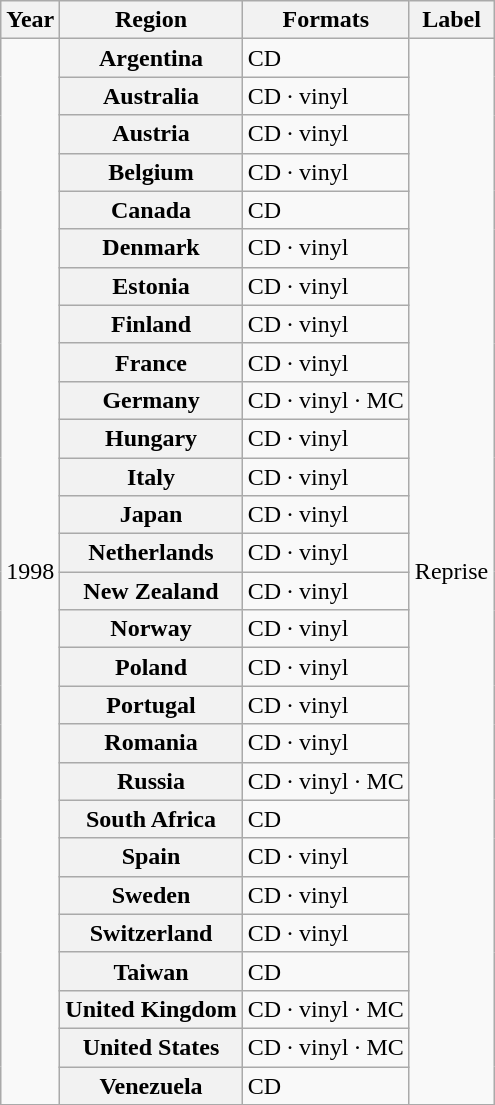<table class="wikitable plainrowheaders">
<tr>
<th>Year</th>
<th>Region</th>
<th>Formats</th>
<th>Label</th>
</tr>
<tr>
<td rowspan="28">1998</td>
<th scope="row">Argentina</th>
<td>CD</td>
<td rowspan="28">Reprise<br></td>
</tr>
<tr>
<th scope="row">Australia</th>
<td>CD · vinyl</td>
</tr>
<tr>
<th scope="row">Austria</th>
<td>CD · vinyl</td>
</tr>
<tr>
<th scope="row">Belgium</th>
<td>CD · vinyl</td>
</tr>
<tr>
<th scope="row">Canada</th>
<td>CD</td>
</tr>
<tr>
<th scope="row">Denmark</th>
<td>CD · vinyl</td>
</tr>
<tr>
<th scope="row">Estonia</th>
<td>CD · vinyl</td>
</tr>
<tr>
<th scope="row">Finland</th>
<td>CD · vinyl</td>
</tr>
<tr>
<th scope="row">France</th>
<td>CD · vinyl</td>
</tr>
<tr>
<th scope="row">Germany</th>
<td>CD · vinyl · MC</td>
</tr>
<tr>
<th scope="row">Hungary</th>
<td>CD · vinyl</td>
</tr>
<tr>
<th scope="row">Italy</th>
<td>CD · vinyl</td>
</tr>
<tr>
<th scope="row">Japan</th>
<td>CD · vinyl</td>
</tr>
<tr>
<th scope="row">Netherlands</th>
<td>CD · vinyl</td>
</tr>
<tr>
<th scope="row">New Zealand</th>
<td>CD · vinyl</td>
</tr>
<tr>
<th scope="row">Norway</th>
<td>CD · vinyl</td>
</tr>
<tr>
<th scope="row">Poland</th>
<td>CD · vinyl</td>
</tr>
<tr>
<th scope="row">Portugal</th>
<td>CD · vinyl</td>
</tr>
<tr>
<th scope="row">Romania</th>
<td>CD · vinyl</td>
</tr>
<tr>
<th scope="row">Russia</th>
<td>CD · vinyl · MC</td>
</tr>
<tr>
<th scope="row">South Africa</th>
<td>CD</td>
</tr>
<tr>
<th scope="row">Spain</th>
<td>CD · vinyl</td>
</tr>
<tr>
<th scope="row">Sweden</th>
<td>CD · vinyl</td>
</tr>
<tr>
<th scope="row">Switzerland</th>
<td>CD · vinyl</td>
</tr>
<tr>
<th scope="row">Taiwan</th>
<td>CD</td>
</tr>
<tr>
<th scope="row">United Kingdom</th>
<td>CD · vinyl · MC</td>
</tr>
<tr>
<th scope="row">United States</th>
<td>CD · vinyl · MC</td>
</tr>
<tr>
<th scope="row">Venezuela</th>
<td>CD</td>
</tr>
</table>
